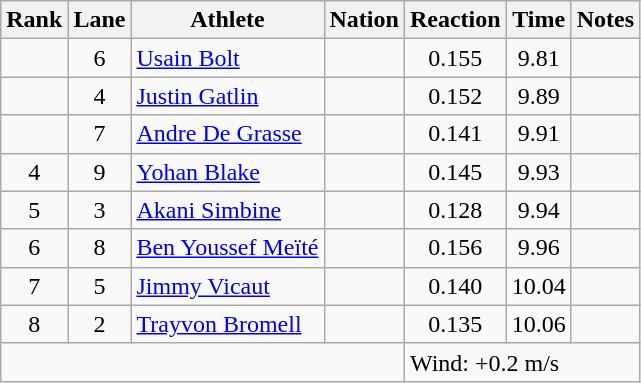<table class="wikitable sortable" style="text-align:center">
<tr>
<th>Rank</th>
<th>Lane</th>
<th>Athlete</th>
<th>Nation</th>
<th>Reaction</th>
<th>Time</th>
<th>Notes</th>
</tr>
<tr>
<td></td>
<td>6</td>
<td align=left><a href='#'>Usain Bolt</a></td>
<td align=left></td>
<td>0.155</td>
<td>9.81</td>
<td></td>
</tr>
<tr>
<td></td>
<td>4</td>
<td align=left><a href='#'>Justin Gatlin</a></td>
<td align=left></td>
<td>0.152</td>
<td>9.89</td>
<td></td>
</tr>
<tr>
<td></td>
<td>7</td>
<td align=left><a href='#'>Andre De Grasse</a></td>
<td align=left></td>
<td>0.141</td>
<td>9.91</td>
<td></td>
</tr>
<tr>
<td>4</td>
<td>9</td>
<td align=left><a href='#'>Yohan Blake</a></td>
<td align=left></td>
<td>0.145</td>
<td>9.93</td>
<td></td>
</tr>
<tr>
<td>5</td>
<td>3</td>
<td align=left><a href='#'>Akani Simbine</a></td>
<td align=left></td>
<td>0.128</td>
<td>9.94</td>
<td></td>
</tr>
<tr>
<td>6</td>
<td>8</td>
<td align=left><a href='#'>Ben Youssef Meïté</a></td>
<td align=left></td>
<td>0.156</td>
<td>9.96</td>
<td></td>
</tr>
<tr>
<td>7</td>
<td>5</td>
<td align=left><a href='#'>Jimmy Vicaut</a></td>
<td align=left></td>
<td>0.140</td>
<td>10.04</td>
<td></td>
</tr>
<tr>
<td>8</td>
<td>2</td>
<td align=left><a href='#'>Trayvon Bromell</a></td>
<td align=left></td>
<td>0.135</td>
<td>10.06</td>
<td></td>
</tr>
<tr class="sortbottom">
<td colspan=4></td>
<td colspan="3" style="text-align:left;">Wind: +0.2 m/s</td>
</tr>
</table>
